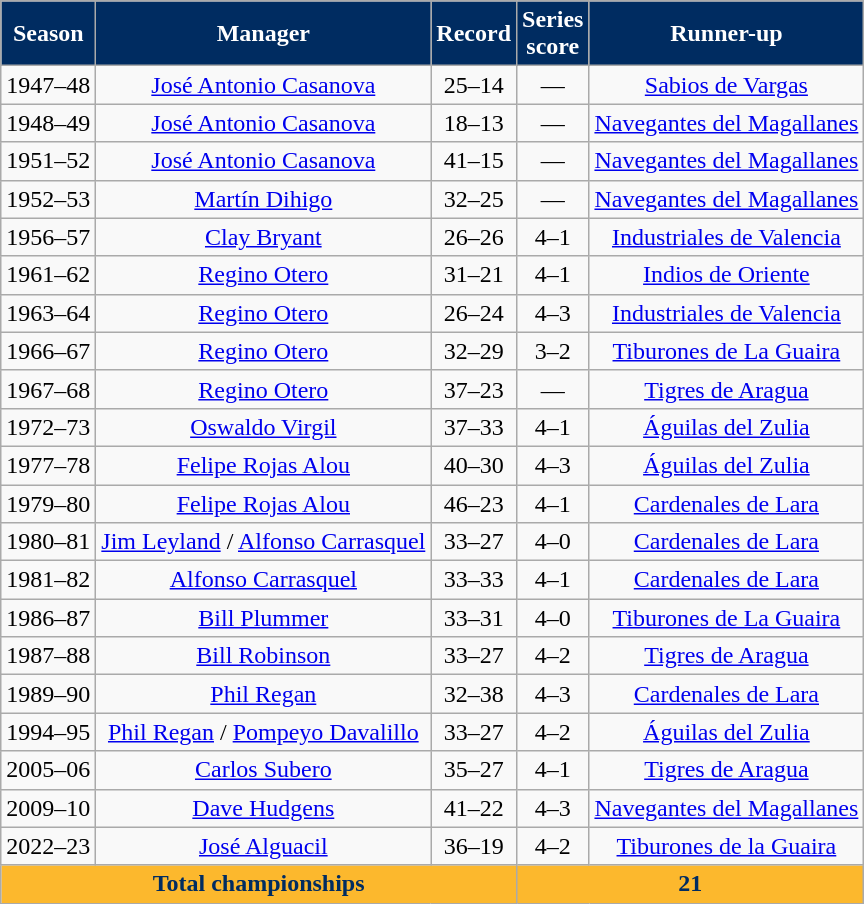<table class="wikitable plainrowheaders sortable" style="text-align:center;">
<tr>
<th scope="col" style="background-color:#002C61; color:#FFFFFF;">Season</th>
<th scope="col" style="background-color:#002C61; color:#FFFFFF;">Manager</th>
<th scope="col" style="background-color:#002C61; color:#FFFFFF;">Record</th>
<th scope="col" style="background-color:#002C61; color:#FFFFFF;">Series<br>score</th>
<th scope="col" style="background-color:#002C61; color:#FFFFFF;">Runner-up</th>
</tr>
<tr>
<td>1947–48 </td>
<td><a href='#'>José Antonio Casanova</a></td>
<td>25–14</td>
<td>—</td>
<td><a href='#'>Sabios de Vargas</a></td>
</tr>
<tr>
<td>1948–49 </td>
<td><a href='#'>José Antonio Casanova</a></td>
<td>18–13</td>
<td>—</td>
<td><a href='#'>Navegantes del Magallanes</a></td>
</tr>
<tr>
<td>1951–52 </td>
<td><a href='#'>José Antonio Casanova</a></td>
<td>41–15</td>
<td>—</td>
<td><a href='#'>Navegantes del Magallanes</a></td>
</tr>
<tr>
<td>1952–53</td>
<td><a href='#'>Martín Dihigo</a></td>
<td>32–25</td>
<td>—</td>
<td><a href='#'>Navegantes del Magallanes</a></td>
</tr>
<tr>
<td>1956–57</td>
<td><a href='#'>Clay Bryant</a></td>
<td>26–26</td>
<td>4–1</td>
<td><a href='#'>Industriales de Valencia</a></td>
</tr>
<tr>
<td>1961–62</td>
<td><a href='#'>Regino Otero</a></td>
<td>31–21</td>
<td>4–1</td>
<td><a href='#'>Indios de Oriente</a></td>
</tr>
<tr>
<td>1963–64</td>
<td><a href='#'>Regino Otero</a></td>
<td>26–24</td>
<td>4–3</td>
<td><a href='#'>Industriales de Valencia</a></td>
</tr>
<tr>
<td>1966–67</td>
<td><a href='#'>Regino Otero</a></td>
<td>32–29</td>
<td>3–2</td>
<td><a href='#'>Tiburones de La Guaira</a></td>
</tr>
<tr>
<td>1967–68</td>
<td><a href='#'>Regino Otero</a></td>
<td>37–23</td>
<td>—</td>
<td><a href='#'>Tigres de Aragua</a></td>
</tr>
<tr>
<td>1972–73</td>
<td><a href='#'>Oswaldo Virgil</a></td>
<td>37–33</td>
<td>4–1</td>
<td><a href='#'>Águilas del Zulia</a></td>
</tr>
<tr>
<td>1977–78</td>
<td><a href='#'>Felipe Rojas Alou</a></td>
<td>40–30</td>
<td>4–3</td>
<td><a href='#'>Águilas del Zulia</a></td>
</tr>
<tr>
<td>1979–80</td>
<td><a href='#'>Felipe Rojas Alou</a></td>
<td>46–23</td>
<td>4–1</td>
<td><a href='#'>Cardenales de Lara</a></td>
</tr>
<tr>
<td>1980–81</td>
<td><a href='#'>Jim Leyland</a> / <a href='#'>Alfonso Carrasquel</a></td>
<td>33–27</td>
<td>4–0</td>
<td><a href='#'>Cardenales de Lara</a></td>
</tr>
<tr>
<td>1981–82</td>
<td><a href='#'>Alfonso Carrasquel</a></td>
<td>33–33</td>
<td>4–1</td>
<td><a href='#'>Cardenales de Lara</a></td>
</tr>
<tr>
<td>1986–87</td>
<td><a href='#'>Bill Plummer</a></td>
<td>33–31</td>
<td>4–0</td>
<td><a href='#'>Tiburones de La Guaira</a></td>
</tr>
<tr>
<td>1987–88</td>
<td><a href='#'>Bill Robinson</a></td>
<td>33–27</td>
<td>4–2</td>
<td><a href='#'>Tigres de Aragua</a></td>
</tr>
<tr>
<td>1989–90</td>
<td><a href='#'>Phil Regan</a></td>
<td>32–38</td>
<td>4–3</td>
<td><a href='#'>Cardenales de Lara</a></td>
</tr>
<tr>
<td>1994–95</td>
<td><a href='#'>Phil Regan</a> / <a href='#'>Pompeyo Davalillo</a></td>
<td>33–27</td>
<td>4–2</td>
<td><a href='#'>Águilas del Zulia</a></td>
</tr>
<tr>
<td>2005–06</td>
<td><a href='#'>Carlos Subero</a></td>
<td>35–27</td>
<td>4–1</td>
<td><a href='#'>Tigres de Aragua</a></td>
</tr>
<tr>
<td>2009–10</td>
<td><a href='#'>Dave Hudgens</a></td>
<td>41–22</td>
<td>4–3</td>
<td><a href='#'>Navegantes del Magallanes</a></td>
</tr>
<tr>
<td>2022–23</td>
<td><a href='#'>José Alguacil</a></td>
<td>36–19</td>
<td>4–2</td>
<td><a href='#'>Tiburones de la Guaira</a></td>
</tr>
<tr style="text-align:center; background-color:#FCB82D; color:#002C61;">
<td colspan="3"><strong>Total championships</strong></td>
<td colspan="2"><strong>21</strong></td>
</tr>
</table>
